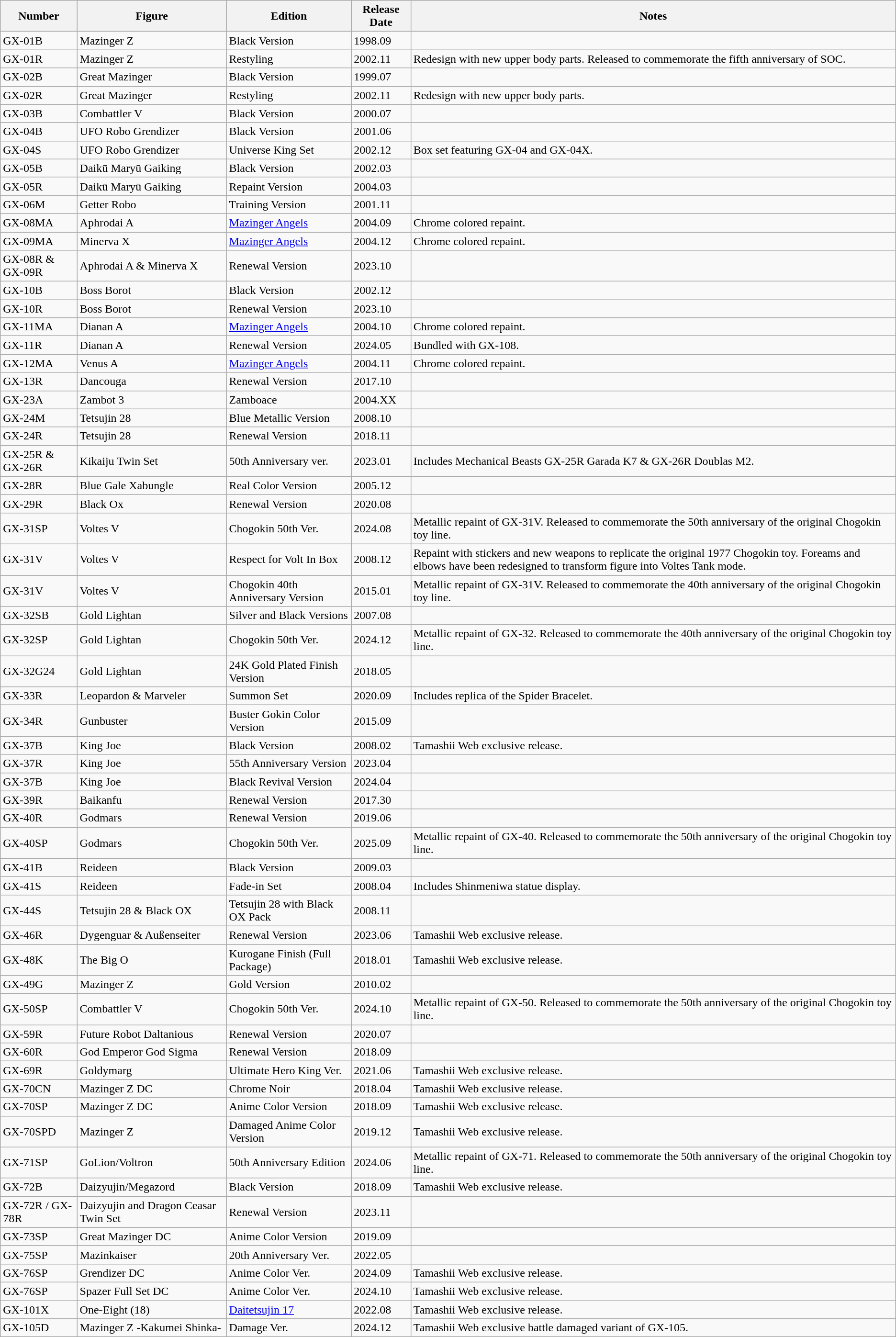<table class="wikitable sortable">
<tr>
<th>Number</th>
<th>Figure</th>
<th class="unsortable">Edition</th>
<th>Release Date</th>
<th>Notes</th>
</tr>
<tr>
<td>GX-01B</td>
<td>Mazinger Z</td>
<td>Black Version</td>
<td>1998.09</td>
<td></td>
</tr>
<tr>
<td>GX-01R</td>
<td>Mazinger Z</td>
<td>Restyling</td>
<td>2002.11</td>
<td>Redesign with new upper body parts. Released to commemorate the fifth anniversary of SOC.</td>
</tr>
<tr>
<td>GX-02B</td>
<td>Great Mazinger</td>
<td>Black Version</td>
<td>1999.07</td>
<td></td>
</tr>
<tr>
<td>GX-02R</td>
<td>Great Mazinger</td>
<td>Restyling</td>
<td>2002.11</td>
<td>Redesign with new upper body parts.</td>
</tr>
<tr>
<td>GX-03B</td>
<td>Combattler V</td>
<td>Black Version</td>
<td>2000.07</td>
<td></td>
</tr>
<tr>
<td>GX-04B</td>
<td>UFO Robo Grendizer</td>
<td>Black Version</td>
<td>2001.06</td>
<td></td>
</tr>
<tr>
<td>GX-04S</td>
<td>UFO Robo Grendizer</td>
<td>Universe King Set</td>
<td>2002.12</td>
<td>Box set featuring GX-04 and GX-04X.</td>
</tr>
<tr>
<td>GX-05B</td>
<td>Daikū Maryū Gaiking</td>
<td>Black Version</td>
<td>2002.03</td>
<td></td>
</tr>
<tr>
<td>GX-05R</td>
<td>Daikū Maryū Gaiking</td>
<td>Repaint Version</td>
<td>2004.03</td>
<td></td>
</tr>
<tr>
<td>GX-06M</td>
<td>Getter Robo</td>
<td>Training Version</td>
<td>2001.11</td>
<td></td>
</tr>
<tr>
<td>GX-08MA</td>
<td>Aphrodai A</td>
<td><a href='#'>Mazinger Angels</a></td>
<td>2004.09</td>
<td>Chrome colored repaint.</td>
</tr>
<tr>
<td>GX-09MA</td>
<td>Minerva X</td>
<td><a href='#'>Mazinger Angels</a></td>
<td>2004.12</td>
<td>Chrome colored repaint.</td>
</tr>
<tr>
<td>GX-08R & GX-09R</td>
<td>Aphrodai A & Minerva X</td>
<td>Renewal Version</td>
<td>2023.10</td>
<td></td>
</tr>
<tr>
<td>GX-10B</td>
<td>Boss Borot</td>
<td>Black Version</td>
<td>2002.12</td>
<td></td>
</tr>
<tr>
<td>GX-10R</td>
<td>Boss Borot</td>
<td>Renewal Version</td>
<td>2023.10</td>
<td></td>
</tr>
<tr>
<td>GX-11MA</td>
<td>Dianan A</td>
<td><a href='#'>Mazinger Angels</a></td>
<td>2004.10</td>
<td>Chrome colored repaint.</td>
</tr>
<tr>
<td>GX-11R</td>
<td>Dianan A</td>
<td>Renewal Version</td>
<td>2024.05</td>
<td>Bundled with GX-108.</td>
</tr>
<tr>
<td>GX-12MA</td>
<td>Venus A</td>
<td><a href='#'>Mazinger Angels</a></td>
<td>2004.11</td>
<td>Chrome colored repaint.</td>
</tr>
<tr>
<td>GX-13R</td>
<td>Dancouga</td>
<td>Renewal Version</td>
<td>2017.10</td>
<td></td>
</tr>
<tr>
<td>GX-23A</td>
<td>Zambot 3</td>
<td>Zamboace</td>
<td>2004.XX</td>
<td></td>
</tr>
<tr>
<td>GX-24M</td>
<td>Tetsujin 28</td>
<td>Blue Metallic Version</td>
<td>2008.10</td>
<td></td>
</tr>
<tr>
<td>GX-24R</td>
<td>Tetsujin 28</td>
<td>Renewal Version</td>
<td>2018.11</td>
<td></td>
</tr>
<tr>
<td>GX-25R & GX-26R</td>
<td>Kikaiju Twin Set</td>
<td>50th Anniversary ver.</td>
<td>2023.01</td>
<td>Includes Mechanical Beasts GX-25R Garada K7 & GX-26R Doublas M2.</td>
</tr>
<tr>
<td>GX-28R</td>
<td>Blue Gale Xabungle</td>
<td>Real Color Version</td>
<td>2005.12</td>
<td></td>
</tr>
<tr>
<td>GX-29R</td>
<td>Black Ox</td>
<td>Renewal Version</td>
<td>2020.08</td>
<td></td>
</tr>
<tr>
<td>GX-31SP</td>
<td>Voltes V</td>
<td>Chogokin 50th Ver.</td>
<td>2024.08</td>
<td>Metallic repaint of GX-31V. Released to commemorate the 50th anniversary of the original Chogokin toy line.</td>
</tr>
<tr>
<td>GX-31V</td>
<td>Voltes V</td>
<td>Respect for Volt In Box</td>
<td>2008.12</td>
<td>Repaint with stickers and new weapons to replicate the original 1977 Chogokin toy. Foreams and elbows have been redesigned to transform figure into Voltes Tank mode.</td>
</tr>
<tr>
<td>GX-31V</td>
<td>Voltes V</td>
<td>Chogokin 40th Anniversary Version</td>
<td>2015.01</td>
<td>Metallic repaint of GX-31V. Released to commemorate the 40th anniversary of the original Chogokin toy line.</td>
</tr>
<tr>
<td>GX-32SB</td>
<td>Gold Lightan</td>
<td>Silver and Black Versions</td>
<td>2007.08</td>
<td></td>
</tr>
<tr>
<td>GX-32SP</td>
<td>Gold Lightan</td>
<td>Chogokin 50th Ver.</td>
<td>2024.12</td>
<td>Metallic repaint of GX-32. Released to commemorate the 40th anniversary of the original Chogokin toy line.</td>
</tr>
<tr>
<td>GX-32G24</td>
<td>Gold Lightan</td>
<td>24K Gold Plated Finish Version</td>
<td>2018.05</td>
<td></td>
</tr>
<tr>
<td>GX-33R</td>
<td>Leopardon & Marveler</td>
<td>Summon Set</td>
<td>2020.09</td>
<td>Includes replica of the Spider Bracelet.</td>
</tr>
<tr>
<td>GX-34R</td>
<td>Gunbuster</td>
<td>Buster Gokin Color Version</td>
<td>2015.09</td>
<td></td>
</tr>
<tr>
<td>GX-37B</td>
<td>King Joe</td>
<td>Black Version</td>
<td>2008.02</td>
<td>Tamashii Web exclusive release.</td>
</tr>
<tr>
<td>GX-37R</td>
<td>King Joe</td>
<td>55th Anniversary Version</td>
<td>2023.04</td>
<td></td>
</tr>
<tr>
<td>GX-37B</td>
<td>King Joe</td>
<td>Black Revival Version</td>
<td>2024.04</td>
<td></td>
</tr>
<tr>
<td>GX-39R</td>
<td>Baikanfu</td>
<td>Renewal Version</td>
<td>2017.30</td>
<td></td>
</tr>
<tr>
<td>GX-40R</td>
<td>Godmars</td>
<td>Renewal Version</td>
<td>2019.06</td>
<td></td>
</tr>
<tr>
<td>GX-40SP</td>
<td>Godmars</td>
<td>Chogokin 50th Ver.</td>
<td>2025.09</td>
<td>Metallic repaint of GX-40. Released to commemorate the 50th anniversary of the original Chogokin toy line.</td>
</tr>
<tr>
<td>GX-41B</td>
<td>Reideen</td>
<td>Black Version</td>
<td>2009.03</td>
<td></td>
</tr>
<tr>
<td>GX-41S</td>
<td>Reideen</td>
<td>Fade-in Set</td>
<td>2008.04</td>
<td>Includes Shinmeniwa statue display.</td>
</tr>
<tr>
<td>GX-44S</td>
<td>Tetsujin 28 & Black OX</td>
<td>Tetsujin 28 with Black OX Pack</td>
<td>2008.11</td>
<td></td>
</tr>
<tr>
<td>GX-46R</td>
<td>Dygenguar & Außenseiter</td>
<td>Renewal Version</td>
<td>2023.06</td>
<td>Tamashii Web exclusive release.</td>
</tr>
<tr>
<td>GX-48K</td>
<td>The Big O</td>
<td>Kurogane Finish (Full Package)</td>
<td>2018.01</td>
<td>Tamashii Web exclusive release.</td>
</tr>
<tr>
<td>GX-49G</td>
<td>Mazinger Z</td>
<td>Gold Version</td>
<td>2010.02</td>
<td></td>
</tr>
<tr>
<td>GX-50SP</td>
<td>Combattler V</td>
<td>Chogokin 50th Ver.</td>
<td>2024.10</td>
<td>Metallic repaint of GX-50. Released to commemorate the 50th anniversary of the original Chogokin toy line.</td>
</tr>
<tr>
<td>GX-59R</td>
<td>Future Robot Daltanious</td>
<td>Renewal Version</td>
<td>2020.07</td>
<td></td>
</tr>
<tr>
<td>GX-60R</td>
<td>God Emperor God Sigma</td>
<td>Renewal Version</td>
<td>2018.09</td>
<td></td>
</tr>
<tr>
<td>GX-69R</td>
<td>Goldymarg</td>
<td>Ultimate Hero King Ver.</td>
<td>2021.06</td>
<td>Tamashii Web exclusive release.</td>
</tr>
<tr>
<td>GX-70CN</td>
<td>Mazinger Z DC</td>
<td>Chrome Noir</td>
<td>2018.04</td>
<td>Tamashii Web exclusive release.</td>
</tr>
<tr>
<td>GX-70SP</td>
<td>Mazinger Z DC</td>
<td>Anime Color Version</td>
<td>2018.09</td>
<td>Tamashii Web exclusive release.</td>
</tr>
<tr>
<td>GX-70SPD</td>
<td>Mazinger Z</td>
<td>Damaged Anime Color Version</td>
<td>2019.12</td>
<td>Tamashii Web exclusive release.</td>
</tr>
<tr>
<td>GX-71SP</td>
<td>GoLion/Voltron</td>
<td>50th Anniversary Edition</td>
<td>2024.06</td>
<td>Metallic repaint of GX-71. Released to commemorate the 50th anniversary of the original Chogokin toy line.</td>
</tr>
<tr>
<td>GX-72B</td>
<td>Daizyujin/Megazord</td>
<td>Black Version</td>
<td>2018.09</td>
<td>Tamashii Web exclusive release.</td>
</tr>
<tr>
<td>GX-72R / GX-78R</td>
<td>Daizyujin and Dragon Ceasar Twin Set</td>
<td>Renewal Version</td>
<td>2023.11</td>
<td></td>
</tr>
<tr>
<td>GX-73SP</td>
<td>Great Mazinger DC</td>
<td>Anime Color Version</td>
<td>2019.09</td>
<td></td>
</tr>
<tr>
<td>GX-75SP</td>
<td>Mazinkaiser</td>
<td>20th Anniversary Ver.</td>
<td>2022.05</td>
<td></td>
</tr>
<tr>
<td>GX-76SP</td>
<td>Grendizer DC</td>
<td>Anime Color Ver.</td>
<td>2024.09</td>
<td>Tamashii Web exclusive release.</td>
</tr>
<tr>
<td>GX-76SP</td>
<td>Spazer Full Set DC</td>
<td>Anime Color Ver.</td>
<td>2024.10</td>
<td>Tamashii Web exclusive release.</td>
</tr>
<tr>
<td>GX-101X</td>
<td>One-Eight (18)</td>
<td><a href='#'>Daitetsujin 17</a></td>
<td>2022.08</td>
<td>Tamashii Web exclusive release.</td>
</tr>
<tr>
<td>GX-105D</td>
<td>Mazinger Z -Kakumei Shinka-</td>
<td>Damage Ver.</td>
<td>2024.12</td>
<td>Tamashii Web exclusive battle damaged variant of GX-105.</td>
</tr>
</table>
